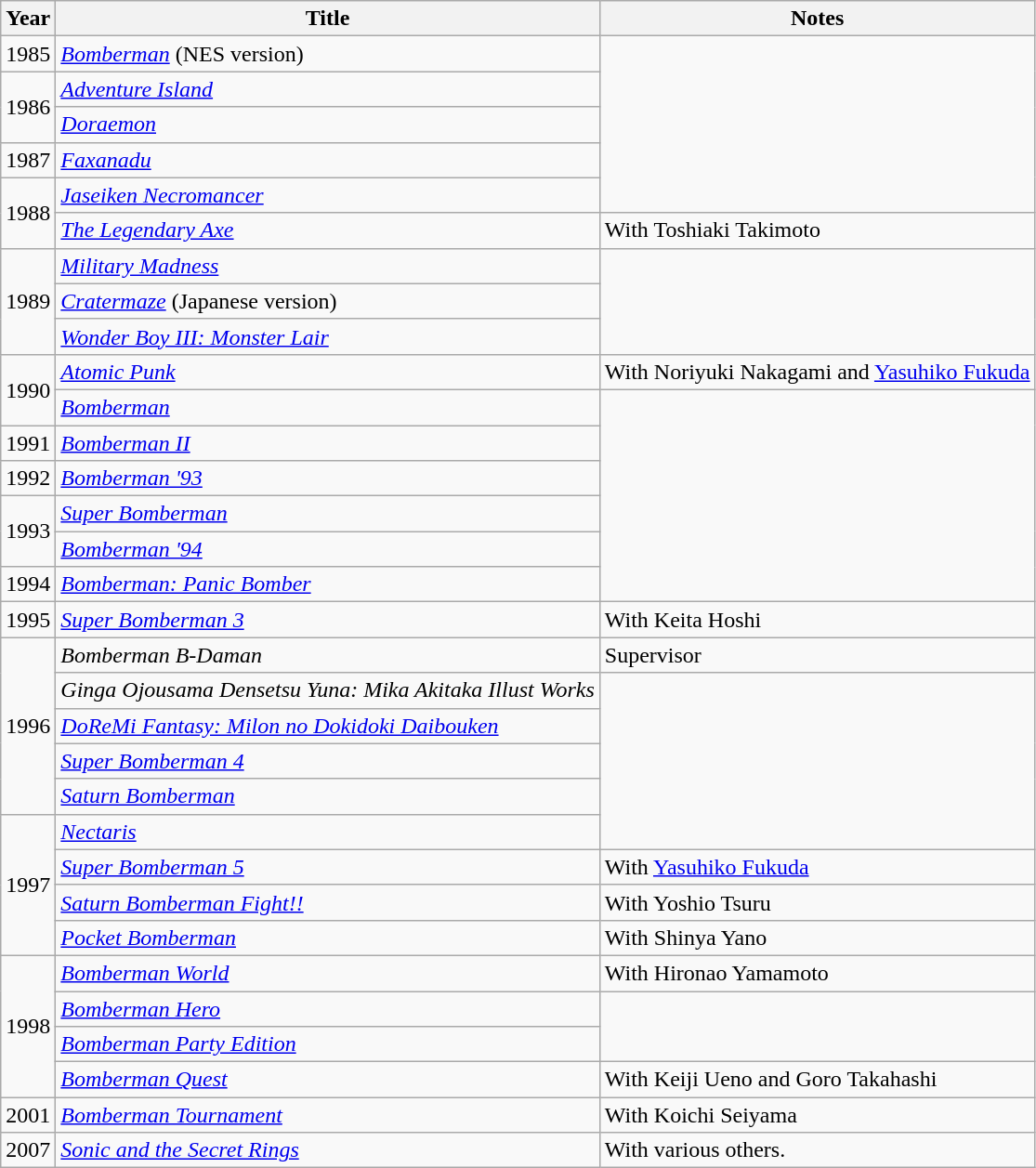<table class="wikitable sortable">
<tr>
<th>Year</th>
<th>Title</th>
<th>Notes</th>
</tr>
<tr>
<td>1985</td>
<td><em><a href='#'>Bomberman</a></em> (NES version)</td>
<td rowspan="5"></td>
</tr>
<tr>
<td rowspan="2">1986</td>
<td><em><a href='#'>Adventure Island</a></em></td>
</tr>
<tr>
<td><em><a href='#'>Doraemon</a></em></td>
</tr>
<tr>
<td>1987</td>
<td><em><a href='#'>Faxanadu</a></em></td>
</tr>
<tr>
<td rowspan="2">1988</td>
<td><em><a href='#'>Jaseiken Necromancer</a></em></td>
</tr>
<tr>
<td><em><a href='#'>The Legendary Axe</a></em></td>
<td>With Toshiaki Takimoto</td>
</tr>
<tr>
<td rowspan="3">1989</td>
<td><em><a href='#'>Military Madness</a></em></td>
<td rowspan="3"></td>
</tr>
<tr>
<td><em><a href='#'>Cratermaze</a></em> (Japanese version)</td>
</tr>
<tr>
<td><em><a href='#'>Wonder Boy III: Monster Lair</a></em></td>
</tr>
<tr>
<td rowspan="2">1990</td>
<td><em><a href='#'>Atomic Punk</a></em></td>
<td>With Noriyuki Nakagami and <a href='#'>Yasuhiko Fukuda</a></td>
</tr>
<tr>
<td><em><a href='#'>Bomberman</a></em></td>
<td rowspan="6"></td>
</tr>
<tr>
<td>1991</td>
<td><em><a href='#'>Bomberman II</a></em></td>
</tr>
<tr>
<td>1992</td>
<td><em><a href='#'>Bomberman '93</a></em></td>
</tr>
<tr>
<td rowspan="2">1993</td>
<td><em><a href='#'>Super Bomberman</a></em></td>
</tr>
<tr>
<td><em><a href='#'>Bomberman '94</a></em></td>
</tr>
<tr>
<td>1994</td>
<td><em><a href='#'>Bomberman: Panic Bomber</a></em></td>
</tr>
<tr>
<td>1995</td>
<td><em><a href='#'>Super Bomberman 3</a></em></td>
<td>With Keita Hoshi</td>
</tr>
<tr>
<td rowspan="5">1996</td>
<td><em>Bomberman B-Daman</em></td>
<td>Supervisor</td>
</tr>
<tr>
<td><em>Ginga Ojousama Densetsu Yuna: Mika Akitaka Illust Works</em></td>
<td rowspan="5"></td>
</tr>
<tr>
<td><em><a href='#'>DoReMi Fantasy: Milon no Dokidoki Daibouken</a></em></td>
</tr>
<tr>
<td><em><a href='#'>Super Bomberman 4</a></em></td>
</tr>
<tr>
<td><em><a href='#'>Saturn Bomberman</a></em></td>
</tr>
<tr>
<td rowspan="4">1997</td>
<td><em><a href='#'>Nectaris</a></em></td>
</tr>
<tr>
<td><em><a href='#'>Super Bomberman 5</a></em></td>
<td>With <a href='#'>Yasuhiko Fukuda</a></td>
</tr>
<tr>
<td><em><a href='#'>Saturn Bomberman Fight!!</a></em></td>
<td>With Yoshio Tsuru</td>
</tr>
<tr>
<td><em><a href='#'>Pocket Bomberman</a></em></td>
<td>With Shinya Yano</td>
</tr>
<tr>
<td rowspan="4">1998</td>
<td><em><a href='#'>Bomberman World</a></em></td>
<td>With Hironao Yamamoto</td>
</tr>
<tr>
<td><em><a href='#'>Bomberman Hero</a></em></td>
<td rowspan="2"></td>
</tr>
<tr>
<td><em><a href='#'>Bomberman Party Edition</a></em></td>
</tr>
<tr>
<td><em><a href='#'>Bomberman Quest</a></em></td>
<td>With Keiji Ueno and Goro Takahashi</td>
</tr>
<tr>
<td>2001</td>
<td><em><a href='#'>Bomberman Tournament</a></em></td>
<td>With Koichi Seiyama</td>
</tr>
<tr>
<td>2007</td>
<td><em><a href='#'>Sonic and the Secret Rings</a></em></td>
<td>With various others.</td>
</tr>
</table>
